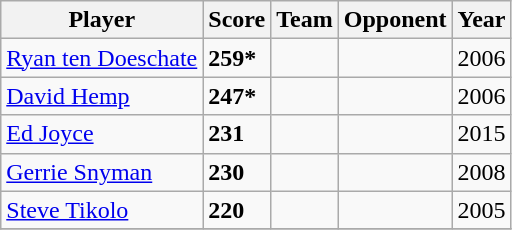<table class="wikitable">
<tr>
<th>Player</th>
<th>Score</th>
<th>Team</th>
<th>Opponent</th>
<th>Year</th>
</tr>
<tr>
<td><a href='#'>Ryan ten Doeschate</a></td>
<td><strong>259*</strong></td>
<td></td>
<td></td>
<td>2006</td>
</tr>
<tr>
<td><a href='#'>David Hemp</a></td>
<td><strong>247*</strong></td>
<td></td>
<td></td>
<td>2006</td>
</tr>
<tr>
<td><a href='#'>Ed Joyce</a></td>
<td><strong>231</strong></td>
<td></td>
<td></td>
<td>2015</td>
</tr>
<tr>
<td><a href='#'>Gerrie Snyman</a></td>
<td><strong>230</strong></td>
<td></td>
<td></td>
<td>2008</td>
</tr>
<tr>
<td><a href='#'>Steve Tikolo</a></td>
<td><strong>220</strong></td>
<td></td>
<td></td>
<td>2005</td>
</tr>
<tr>
</tr>
</table>
